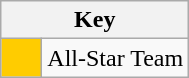<table class="wikitable" style="text-align: center;">
<tr>
<th colspan=2>Key</th>
</tr>
<tr>
<td style="background:#FFCC00; width:20px;"></td>
<td align=left>All-Star Team</td>
</tr>
</table>
